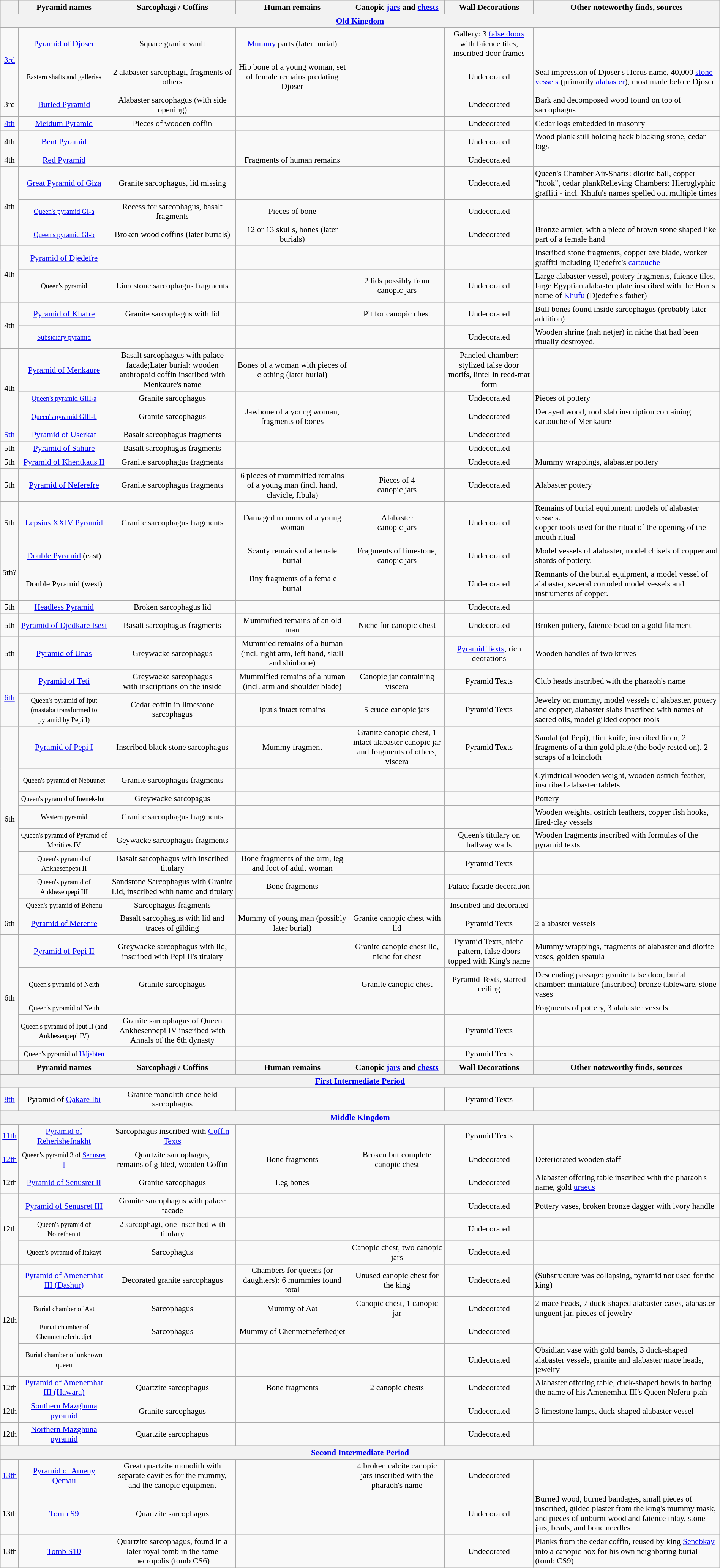<table class="wikitable" style="text-align:center; font-size: 90%; width: 100%">
<tr>
<th></th>
<th>Pyramid names</th>
<th>Sarcophagi / Coffins</th>
<th>Human remains</th>
<th>Canopic <a href='#'>jars</a> and <a href='#'>chests</a></th>
<th>Wall Decorations</th>
<th>Other noteworthy finds, sources</th>
</tr>
<tr>
<th colspan="7"><a href='#'>Old Kingdom</a></th>
</tr>
<tr>
<td rowspan="2"><a href='#'>3rd</a></td>
<td><a href='#'>Pyramid of Djoser</a></td>
<td>Square granite vault</td>
<td><a href='#'>Mummy</a> parts (later burial)</td>
<td></td>
<td>Gallery: 3 <a href='#'>false doors</a> with faience tiles, inscribed door frames</td>
<td align="left"></td>
</tr>
<tr>
<td><small>Eastern shafts and galleries</small></td>
<td>2 alabaster sarcophagi, fragments of others</td>
<td>Hip bone of a young woman, set of female remains predating Djoser</td>
<td></td>
<td>Undecorated</td>
<td align="left">Seal impression of Djoser's Horus name, 40,000 <a href='#'>stone vessels</a> (primarily <a href='#'>alabaster</a>), most made before Djoser</td>
</tr>
<tr style="border-top:2px">
<td>3rd</td>
<td><a href='#'>Buried Pyramid</a></td>
<td>Alabaster sarcophagus (with side opening)</td>
<td></td>
<td></td>
<td>Undecorated</td>
<td align="left">Bark and decomposed wood found on top of sarcophagus</td>
</tr>
<tr>
<td><a href='#'>4th</a></td>
<td><a href='#'>Meidum Pyramid</a></td>
<td>Pieces of wooden coffin</td>
<td></td>
<td></td>
<td>Undecorated</td>
<td align="left">Cedar logs embedded in masonry</td>
</tr>
<tr>
<td>4th</td>
<td><a href='#'>Bent Pyramid</a></td>
<td></td>
<td></td>
<td></td>
<td>Undecorated</td>
<td align="left">Wood plank still holding back blocking stone, cedar logs</td>
</tr>
<tr>
<td>4th</td>
<td><a href='#'>Red Pyramid</a></td>
<td></td>
<td>Fragments of human remains</td>
<td></td>
<td>Undecorated</td>
<td align="left"></td>
</tr>
<tr>
<td rowspan="3">4th</td>
<td><a href='#'>Great Pyramid of Giza</a></td>
<td>Granite sarcophagus, lid missing</td>
<td></td>
<td></td>
<td>Undecorated</td>
<td align="left">Queen's Chamber Air-Shafts: diorite ball, copper "hook", cedar plankRelieving Chambers: Hieroglyphic graffiti - incl. Khufu's names spelled out multiple times</td>
</tr>
<tr>
<td><small><a href='#'>Queen's pyramid GI-a</a></small></td>
<td>Recess for sarcophagus, basalt fragments</td>
<td>Pieces of bone</td>
<td></td>
<td>Undecorated</td>
<td align="left"></td>
</tr>
<tr>
<td><small><a href='#'>Queen's pyramid GI-b</a></small></td>
<td>Broken wood coffins (later burials)</td>
<td>12 or 13 skulls, bones (later burials)</td>
<td></td>
<td>Undecorated</td>
<td align="left">Bronze armlet, with a piece of brown stone shaped like part of a female hand</td>
</tr>
<tr>
<td rowspan="2">4th</td>
<td><a href='#'>Pyramid of Djedefre</a></td>
<td></td>
<td></td>
<td></td>
<td></td>
<td align="left">Inscribed stone fragments, copper axe blade, worker graffiti including Djedefre's <a href='#'>cartouche</a></td>
</tr>
<tr>
<td><small>Queen's pyramid</small></td>
<td>Limestone sarcophagus fragments</td>
<td></td>
<td>2 lids possibly from canopic jars</td>
<td>Undecorated</td>
<td align="left">Large alabaster vessel, pottery fragments, faience tiles, large Egyptian alabaster plate inscribed with the Horus name of <a href='#'>Khufu</a> (Djedefre's father)</td>
</tr>
<tr>
<td rowspan="2">4th</td>
<td><a href='#'>Pyramid of Khafre</a></td>
<td>Granite sarcophagus with lid</td>
<td></td>
<td>Pit for canopic chest</td>
<td>Undecorated</td>
<td align="left">Bull bones found inside sarcophagus (probably later addition)</td>
</tr>
<tr>
<td><small><a href='#'>Subsidiary pyramid</a></small></td>
<td></td>
<td></td>
<td></td>
<td>Undecorated</td>
<td align="left">Wooden shrine (nah netjer) in niche that had been ritually destroyed.</td>
</tr>
<tr>
<td rowspan="3">4th</td>
<td><a href='#'>Pyramid of Menkaure</a></td>
<td>Basalt sarcophagus with palace facade;Later burial: wooden anthropoid coffin inscribed with Menkaure's name</td>
<td>Bones of a woman with pieces of clothing (later burial)</td>
<td></td>
<td>Paneled chamber: stylized false door motifs, lintel in reed-mat form</td>
<td align="left"></td>
</tr>
<tr>
<td><small><a href='#'>Queen's pyramid GIII-a</a></small></td>
<td>Granite sarcophagus</td>
<td></td>
<td></td>
<td>Undecorated</td>
<td align="left">Pieces of pottery</td>
</tr>
<tr>
<td><small><a href='#'>Queen's pyramid GIII-b</a></small></td>
<td>Granite sarcophagus</td>
<td>Jawbone of a young woman, fragments of bones</td>
<td></td>
<td>Undecorated</td>
<td align="left">Decayed wood, roof slab inscription containing cartouche of Menkaure</td>
</tr>
<tr>
<td><a href='#'>5th</a></td>
<td><a href='#'>Pyramid of Userkaf</a></td>
<td>Basalt sarcophagus fragments</td>
<td></td>
<td></td>
<td>Undecorated</td>
<td align="left"></td>
</tr>
<tr>
<td>5th</td>
<td><a href='#'>Pyramid of Sahure</a></td>
<td>Basalt sarcophagus fragments</td>
<td></td>
<td></td>
<td>Undecorated</td>
<td align="left"></td>
</tr>
<tr>
<td>5th</td>
<td><a href='#'>Pyramid of Khentkaus II</a></td>
<td>Granite sarcophagus fragments</td>
<td></td>
<td></td>
<td>Undecorated</td>
<td align="left">Mummy wrappings, alabaster pottery</td>
</tr>
<tr>
<td>5th</td>
<td><a href='#'>Pyramid of Neferefre</a></td>
<td>Granite sarcophagus fragments</td>
<td>6 pieces of mummified remains of a young man (incl. hand, clavicle, fibula)</td>
<td>Pieces of 4<br>canopic jars</td>
<td>Undecorated</td>
<td align="left">Alabaster pottery</td>
</tr>
<tr>
<td>5th</td>
<td><a href='#'>Lepsius XXIV Pyramid</a></td>
<td>Granite sarcophagus fragments</td>
<td>Damaged mummy of a young woman</td>
<td>Alabaster<br>canopic jars</td>
<td>Undecorated</td>
<td align="left">Remains of burial equipment: models of alabaster vessels.<br>copper tools used for the ritual of the opening of the mouth ritual</td>
</tr>
<tr>
<td rowspan="2">5th?</td>
<td><a href='#'>Double Pyramid</a> (east)</td>
<td></td>
<td>Scanty remains of a female burial</td>
<td>Fragments of limestone, canopic jars</td>
<td>Undecorated</td>
<td align="left">Model vessels of alabaster, model chisels of copper and shards of pottery.</td>
</tr>
<tr>
<td>Double Pyramid (west)</td>
<td></td>
<td>Tiny fragments of a female burial</td>
<td></td>
<td>Undecorated</td>
<td align="left">Remnants of the burial equipment, a model vessel of alabaster, several corroded model vessels and instruments of copper.</td>
</tr>
<tr>
<td>5th</td>
<td><a href='#'>Headless Pyramid</a></td>
<td>Broken sarcophagus lid</td>
<td></td>
<td></td>
<td>Undecorated</td>
<td align="left"></td>
</tr>
<tr>
<td>5th</td>
<td><a href='#'>Pyramid of Djedkare Isesi</a></td>
<td>Basalt sarcophagus fragments</td>
<td>Mummified remains of an old man</td>
<td>Niche for canopic chest</td>
<td>Undecorated</td>
<td align="left">Broken pottery, faience bead on a gold filament</td>
</tr>
<tr>
<td>5th</td>
<td><a href='#'>Pyramid of Unas</a></td>
<td>Greywacke sarcophagus</td>
<td>Mummied remains of a human<br>(incl. right arm, left hand, skull and shinbone)</td>
<td></td>
<td><a href='#'>Pyramid Texts</a>, rich deorations</td>
<td align="left">Wooden handles of two knives</td>
</tr>
<tr>
<td rowspan="2"><a href='#'>6th</a></td>
<td><a href='#'>Pyramid of Teti</a></td>
<td>Greywacke sarcophagus<br>with inscriptions on the inside</td>
<td>Mummified remains of a human (incl. arm and shoulder blade)</td>
<td>Canopic jar containing<br>viscera</td>
<td>Pyramid Texts</td>
<td align="left">Club heads inscribed with the pharaoh's name</td>
</tr>
<tr>
<td><small>Queen's pyramid of Iput (mastaba transformed to pyramid by Pepi I)</small></td>
<td>Cedar coffin in limestone sarcophagus</td>
<td>Iput's intact remains</td>
<td>5 crude canopic jars</td>
<td>Pyramid Texts</td>
<td align="left">Jewelry on mummy, model vessels of alabaster, pottery and copper, alabaster slabs inscribed with names of sacred oils, model gilded copper tools</td>
</tr>
<tr>
<td rowspan="8">6th</td>
<td><a href='#'>Pyramid of Pepi I</a></td>
<td>Inscribed black stone sarcophagus</td>
<td>Mummy fragment</td>
<td>Granite canopic chest, 1 intact alabaster canopic jar and fragments of others, viscera</td>
<td>Pyramid Texts</td>
<td align="left">Sandal (of Pepi), flint knife, inscribed linen, 2 fragments of a thin gold plate (the body rested on), 2 scraps of a loincloth</td>
</tr>
<tr>
<td><small>Queen's pyramid of Nebuunet</small></td>
<td>Granite sarcophagus fragments</td>
<td></td>
<td></td>
<td></td>
<td align="left">Cylindrical wooden weight, wooden ostrich feather, inscribed alabaster tablets</td>
</tr>
<tr>
<td><small>Queen's pyramid of Inenek-Inti</small></td>
<td>Greywacke sarcopagus</td>
<td></td>
<td></td>
<td></td>
<td align="left">Pottery</td>
</tr>
<tr>
<td><small>Western pyramid</small></td>
<td>Granite sarcophagus fragments</td>
<td></td>
<td></td>
<td></td>
<td align="left">Wooden weights, ostrich feathers, copper fish hooks, fired-clay vessels</td>
</tr>
<tr>
<td><small>Queen's pyramid of Pyramid of Meritites IV</small></td>
<td>Geywacke sarcophagus fragments</td>
<td></td>
<td></td>
<td>Queen's titulary on hallway walls</td>
<td align="left">Wooden fragments inscribed with formulas of the pyramid texts</td>
</tr>
<tr>
<td><small>Queen's pyramid of Ankhesenpepi II</small></td>
<td>Basalt sarcophagus with inscribed titulary</td>
<td>Bone fragments of the arm, leg and foot of adult woman</td>
<td></td>
<td>Pyramid Texts</td>
<td align="left"></td>
</tr>
<tr>
<td><small>Queen's pyramid of Ankhesenpepi III</small></td>
<td>Sandstone Sarcophagus with Granite Lid, inscribed with name and titulary</td>
<td>Bone fragments</td>
<td></td>
<td>Palace facade decoration</td>
<td align="left"></td>
</tr>
<tr>
<td><small>Queen's pyramid of Behenu</small></td>
<td>Sarcophagus fragments</td>
<td></td>
<td></td>
<td>Inscribed and decorated</td>
<td align="left"></td>
</tr>
<tr>
<td>6th</td>
<td><a href='#'>Pyramid of Merenre</a></td>
<td>Basalt sarcophagus with lid and traces of gilding</td>
<td>Mummy of young man (possibly later burial)</td>
<td>Granite canopic chest with lid</td>
<td>Pyramid Texts</td>
<td align="left">2 alabaster vessels</td>
</tr>
<tr>
<td rowspan="5">6th</td>
<td><a href='#'>Pyramid of Pepi II</a></td>
<td>Greywacke sarcophagus with lid, inscribed with Pepi II's titulary</td>
<td></td>
<td>Granite canopic chest lid, niche for chest</td>
<td>Pyramid Texts, niche pattern, false doors topped with King's name</td>
<td align="left">Mummy wrappings, fragments of alabaster and diorite vases, golden spatula</td>
</tr>
<tr>
<td><small>Queen's pyramid of Neith</small></td>
<td>Granite sarcophagus</td>
<td></td>
<td>Granite canopic chest</td>
<td>Pyramid Texts, starred ceiling</td>
<td align="left">Descending passage: granite false door, burial chamber: miniature (inscribed) bronze tableware, stone vases</td>
</tr>
<tr>
<td><small>Queen's pyramid of Neith</small></td>
<td></td>
<td></td>
<td></td>
<td></td>
<td align="left">Fragments of pottery, 3 alabaster vessels</td>
</tr>
<tr>
<td><small>Queen's pyramid of Iput II (and Ankhesenpepi IV)</small></td>
<td>Granite sarcophagus of Queen Ankhesenpepi IV inscribed with Annals of the 6th dynasty</td>
<td></td>
<td></td>
<td>Pyramid Texts</td>
<td align="left"></td>
</tr>
<tr>
<td><small>Queen's pyramid of <a href='#'>Udjebten</a></small></td>
<td></td>
<td></td>
<td></td>
<td>Pyramid Texts</td>
<td align="left"></td>
</tr>
<tr>
<th></th>
<th>Pyramid names</th>
<th>Sarcophagi / Coffins</th>
<th>Human remains</th>
<th>Canopic <a href='#'>jars</a> and <a href='#'>chests</a></th>
<th>Wall Decorations</th>
<th>Other noteworthy finds, sources</th>
</tr>
<tr>
<th colspan="7"><a href='#'>First Intermediate Period</a></th>
</tr>
<tr>
<td><a href='#'>8th</a></td>
<td>Pyramid of <a href='#'>Qakare Ibi</a></td>
<td>Granite monolith once held sarcophagus</td>
<td></td>
<td></td>
<td>Pyramid Texts</td>
<td></td>
</tr>
<tr>
<th colspan="7"><a href='#'>Middle Kingdom</a></th>
</tr>
<tr>
<td><a href='#'>11th</a></td>
<td><a href='#'>Pyramid of Reherishefnakht</a></td>
<td>Sarcophagus inscribed with <a href='#'>Coffin Texts</a></td>
<td></td>
<td></td>
<td>Pyramid Texts</td>
<td align="left"></td>
</tr>
<tr>
<td><a href='#'>12th</a></td>
<td><small>Queen's pyramid 3 of <a href='#'>Senusret I</a></small></td>
<td>Quartzite sarcophagus,<br>remains of gilded, wooden Coffin</td>
<td>Bone fragments</td>
<td>Broken but complete canopic chest</td>
<td>Undecorated</td>
<td align="left">Deteriorated wooden staff</td>
</tr>
<tr>
<td>12th</td>
<td><a href='#'>Pyramid of Senusret II</a></td>
<td>Granite sarcophagus</td>
<td>Leg bones</td>
<td></td>
<td>Undecorated</td>
<td align="left">Alabaster offering table inscribed with the pharaoh's name, gold <a href='#'>uraeus</a></td>
</tr>
<tr>
<td rowspan="3">12th</td>
<td><a href='#'>Pyramid of Senusret III</a></td>
<td>Granite sarcophagus with palace facade</td>
<td></td>
<td></td>
<td>Undecorated</td>
<td align="left">Pottery vases, broken bronze dagger with ivory handle</td>
</tr>
<tr>
<td><small>Queen's pyramid of Nofrethenut</small></td>
<td>2 sarcophagi, one inscribed with titulary</td>
<td></td>
<td></td>
<td>Undecorated</td>
<td align="left"></td>
</tr>
<tr>
<td><small>Queen's pyramid of Itakayt</small></td>
<td>Sarcophagus</td>
<td></td>
<td>Canopic chest, two canopic jars</td>
<td>Undecorated</td>
<td align="left"></td>
</tr>
<tr>
<td rowspan="4">12th</td>
<td><a href='#'>Pyramid of Amenemhat III (Dashur)</a></td>
<td>Decorated granite sarcophagus</td>
<td>Chambers for queens (or daughters): 6 mummies found total</td>
<td>Unused canopic chest for the king</td>
<td>Undecorated</td>
<td align="left">(Substructure was collapsing, pyramid not used for the king)</td>
</tr>
<tr>
<td><small>Burial chamber of Aat</small></td>
<td>Sarcophagus</td>
<td>Mummy of Aat</td>
<td>Canopic chest, 1 canopic jar</td>
<td>Undecorated</td>
<td align="left">2 mace heads, 7 duck-shaped alabaster cases, alabaster unguent jar, pieces of jewelry</td>
</tr>
<tr>
<td><small>Burial chamber of Chenmetneferhedjet</small></td>
<td>Sarcophagus</td>
<td>Mummy of Chenmetneferhedjet</td>
<td></td>
<td>Undecorated</td>
<td align="left"></td>
</tr>
<tr>
<td><small>Burial chamber of unknown queen</small></td>
<td></td>
<td></td>
<td></td>
<td>Undecorated</td>
<td align="left">Obsidian vase with gold bands, 3 duck-shaped alabaster vessels, granite and alabaster mace heads, jewelry</td>
</tr>
<tr>
<td>12th</td>
<td><a href='#'>Pyramid of Amenemhat III (Hawara)</a></td>
<td>Quartzite sarcophagus</td>
<td>Bone fragments</td>
<td>2 canopic chests</td>
<td>Undecorated</td>
<td align="left">Alabaster offering table, duck-shaped bowls in baring the name of his Amenemhat III's Queen Neferu-ptah</td>
</tr>
<tr>
<td>12th</td>
<td><a href='#'>Southern Mazghuna pyramid</a></td>
<td>Granite sarcophagus</td>
<td></td>
<td></td>
<td>Undecorated</td>
<td align="left">3 limestone lamps, duck-shaped alabaster vessel</td>
</tr>
<tr>
<td>12th</td>
<td><a href='#'>Northern Mazghuna pyramid</a></td>
<td>Quartzite sarcophagus</td>
<td></td>
<td></td>
<td>Undecorated</td>
<td align="left"></td>
</tr>
<tr>
<th colspan="7"><a href='#'>Second Intermediate Period</a></th>
</tr>
<tr>
<td><a href='#'>13th</a></td>
<td><a href='#'>Pyramid of Ameny Qemau</a></td>
<td>Great quartzite monolith with separate cavities for the mummy, and the canopic equipment</td>
<td></td>
<td>4 broken calcite canopic jars inscribed with the pharaoh's name</td>
<td>Undecorated</td>
<td align="left"></td>
</tr>
<tr>
<td>13th</td>
<td><a href='#'>Tomb S9</a></td>
<td>Quartzite sarcophagus</td>
<td></td>
<td></td>
<td>Undecorated</td>
<td align="left">Burned wood, burned bandages, small pieces  of inscribed, gilded plaster from the king's mummy mask, and pieces of unburnt wood and faience inlay, stone jars, beads, and bone needles</td>
</tr>
<tr>
<td>13th</td>
<td><a href='#'>Tomb S10</a></td>
<td>Quartzite sarcophagus, found in a later royal tomb in the same necropolis (tomb CS6)</td>
<td></td>
<td></td>
<td>Undecorated</td>
<td align="left">Planks from the cedar coffin, reused by king <a href='#'>Senebkay</a> into a canopic box for his own neighboring burial (tomb CS9)</td>
</tr>
</table>
